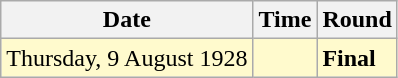<table class="wikitable">
<tr>
<th>Date</th>
<th>Time</th>
<th>Round</th>
</tr>
<tr style=background:lemonchiffon>
<td>Thursday, 9 August 1928</td>
<td></td>
<td><strong>Final</strong></td>
</tr>
</table>
